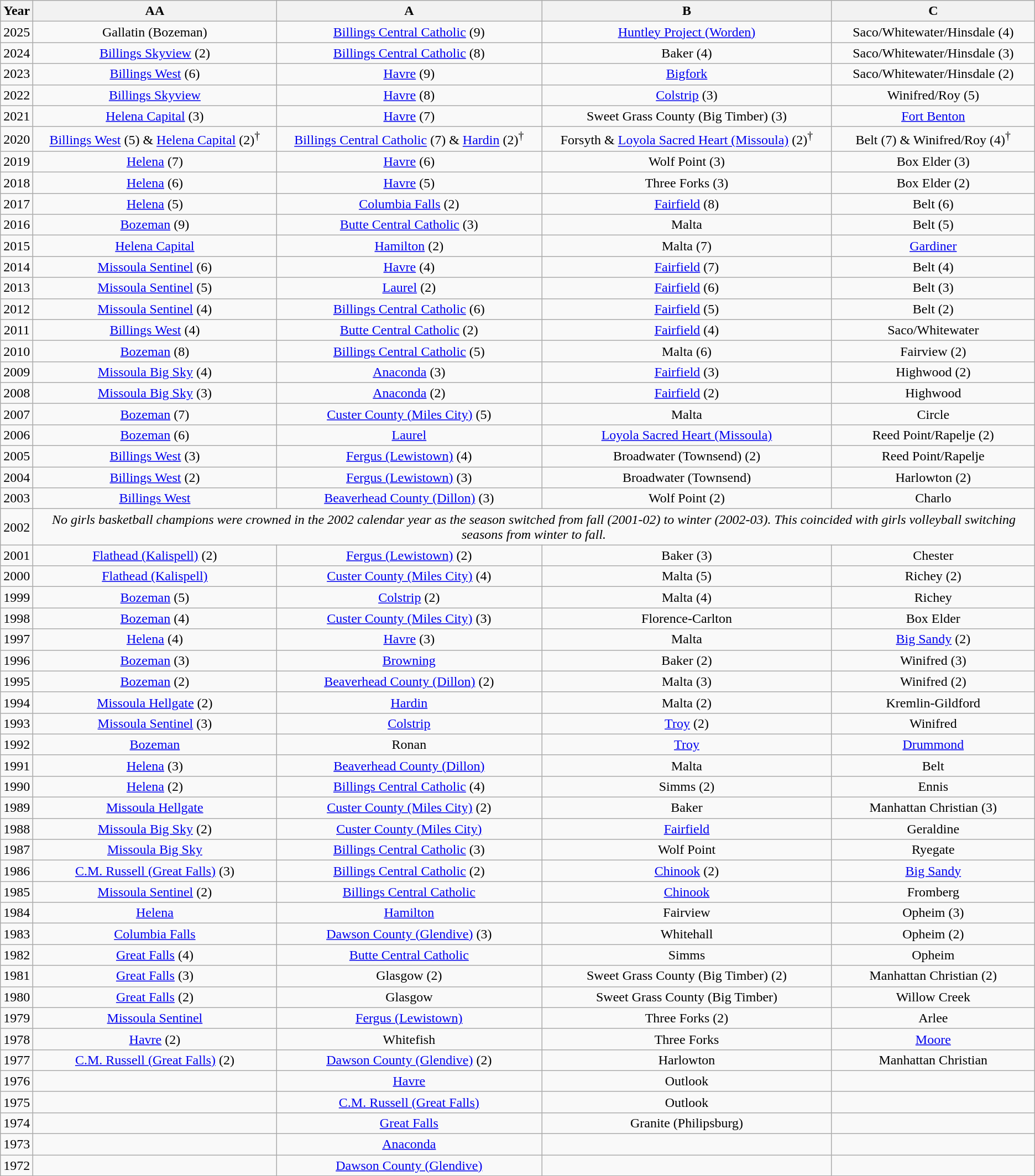<table class="wikitable" style="text-align:center">
<tr>
<th>Year</th>
<th>AA</th>
<th>A</th>
<th>B</th>
<th>C</th>
</tr>
<tr>
<td>2025</td>
<td>Gallatin (Bozeman)</td>
<td><a href='#'>Billings Central Catholic</a> (9)</td>
<td><a href='#'>Huntley Project (Worden)</a></td>
<td>Saco/Whitewater/Hinsdale (4)</td>
</tr>
<tr>
<td>2024</td>
<td><a href='#'>Billings Skyview</a> (2)</td>
<td><a href='#'>Billings Central Catholic</a> (8)</td>
<td>Baker (4)</td>
<td>Saco/Whitewater/Hinsdale (3)</td>
</tr>
<tr>
<td>2023</td>
<td><a href='#'>Billings West</a> (6)</td>
<td><a href='#'>Havre</a> (9)</td>
<td><a href='#'>Bigfork</a></td>
<td>Saco/Whitewater/Hinsdale (2)</td>
</tr>
<tr>
<td>2022</td>
<td><a href='#'>Billings Skyview</a></td>
<td><a href='#'>Havre</a> (8)</td>
<td><a href='#'>Colstrip</a> (3)</td>
<td>Winifred/Roy (5)</td>
</tr>
<tr>
<td>2021</td>
<td><a href='#'>Helena Capital</a> (3)</td>
<td><a href='#'>Havre</a> (7)</td>
<td>Sweet Grass County (Big Timber) (3)</td>
<td><a href='#'>Fort Benton</a></td>
</tr>
<tr>
<td>2020</td>
<td><a href='#'>Billings West</a> (5) & <a href='#'>Helena Capital</a> (2)<sup>†</sup></td>
<td><a href='#'>Billings Central Catholic</a> (7) & <a href='#'>Hardin</a> (2)<sup>†</sup></td>
<td>Forsyth & <a href='#'>Loyola Sacred Heart (Missoula)</a> (2)<sup>†</sup></td>
<td>Belt (7) & Winifred/Roy (4)<sup>†</sup></td>
</tr>
<tr>
<td>2019</td>
<td><a href='#'>Helena</a> (7)</td>
<td><a href='#'>Havre</a> (6)</td>
<td>Wolf Point (3)</td>
<td>Box Elder (3)</td>
</tr>
<tr>
<td>2018</td>
<td><a href='#'>Helena</a> (6)</td>
<td><a href='#'>Havre</a> (5)</td>
<td>Three Forks (3)</td>
<td>Box Elder (2)</td>
</tr>
<tr>
<td>2017</td>
<td><a href='#'>Helena</a> (5)</td>
<td><a href='#'>Columbia Falls</a> (2)</td>
<td><a href='#'>Fairfield</a> (8)</td>
<td>Belt (6)</td>
</tr>
<tr>
<td>2016</td>
<td><a href='#'>Bozeman</a> (9)</td>
<td><a href='#'>Butte Central Catholic</a> (3)</td>
<td>Malta</td>
<td>Belt (5)</td>
</tr>
<tr>
<td>2015</td>
<td><a href='#'>Helena Capital</a></td>
<td><a href='#'>Hamilton</a> (2)</td>
<td>Malta (7)</td>
<td><a href='#'>Gardiner</a></td>
</tr>
<tr>
<td>2014</td>
<td><a href='#'>Missoula Sentinel</a> (6)</td>
<td><a href='#'>Havre</a> (4)</td>
<td><a href='#'>Fairfield</a> (7)</td>
<td>Belt (4)</td>
</tr>
<tr>
<td>2013</td>
<td><a href='#'>Missoula Sentinel</a> (5)</td>
<td><a href='#'>Laurel</a> (2)</td>
<td><a href='#'>Fairfield</a> (6)</td>
<td>Belt (3)</td>
</tr>
<tr>
<td>2012</td>
<td><a href='#'>Missoula Sentinel</a> (4)</td>
<td><a href='#'>Billings Central Catholic</a> (6)</td>
<td><a href='#'>Fairfield</a> (5)</td>
<td>Belt (2)</td>
</tr>
<tr>
<td>2011</td>
<td><a href='#'>Billings West</a> (4)</td>
<td><a href='#'>Butte Central Catholic</a> (2)</td>
<td><a href='#'>Fairfield</a> (4)</td>
<td>Saco/Whitewater</td>
</tr>
<tr>
<td>2010</td>
<td><a href='#'>Bozeman</a> (8)</td>
<td><a href='#'>Billings Central Catholic</a> (5)</td>
<td>Malta (6)</td>
<td>Fairview (2)</td>
</tr>
<tr>
<td>2009</td>
<td><a href='#'>Missoula Big Sky</a> (4)</td>
<td><a href='#'>Anaconda</a> (3)</td>
<td><a href='#'>Fairfield</a> (3)</td>
<td>Highwood (2)</td>
</tr>
<tr>
<td>2008</td>
<td><a href='#'>Missoula Big Sky</a> (3)</td>
<td><a href='#'>Anaconda</a> (2)</td>
<td><a href='#'>Fairfield</a> (2)</td>
<td>Highwood</td>
</tr>
<tr>
<td>2007</td>
<td><a href='#'>Bozeman</a> (7)</td>
<td><a href='#'>Custer County (Miles City)</a> (5)</td>
<td>Malta</td>
<td>Circle</td>
</tr>
<tr>
<td>2006</td>
<td><a href='#'>Bozeman</a> (6)</td>
<td><a href='#'>Laurel</a></td>
<td><a href='#'>Loyola Sacred Heart (Missoula)</a></td>
<td>Reed Point/Rapelje (2)</td>
</tr>
<tr>
<td>2005</td>
<td><a href='#'>Billings West</a> (3)</td>
<td><a href='#'>Fergus (Lewistown)</a> (4)</td>
<td>Broadwater (Townsend) (2)</td>
<td>Reed Point/Rapelje</td>
</tr>
<tr>
<td>2004</td>
<td><a href='#'>Billings West</a> (2)</td>
<td><a href='#'>Fergus (Lewistown)</a> (3)</td>
<td>Broadwater (Townsend)</td>
<td>Harlowton (2)</td>
</tr>
<tr>
<td>2003</td>
<td><a href='#'>Billings West</a></td>
<td><a href='#'>Beaverhead County (Dillon)</a> (3)</td>
<td>Wolf Point (2)</td>
<td>Charlo</td>
</tr>
<tr>
<td>2002</td>
<td colspan="4"><em>No girls basketball champions were crowned in the 2002 calendar year as the season switched from fall (2001-02) to winter (2002-03). This coincided with girls volleyball switching seasons from winter to fall.</em></td>
</tr>
<tr>
<td>2001</td>
<td><a href='#'>Flathead (Kalispell)</a> (2)</td>
<td><a href='#'>Fergus (Lewistown)</a> (2)</td>
<td>Baker (3)</td>
<td>Chester</td>
</tr>
<tr>
<td>2000</td>
<td><a href='#'>Flathead (Kalispell)</a></td>
<td><a href='#'>Custer County (Miles City)</a> (4)</td>
<td>Malta (5)</td>
<td>Richey (2)</td>
</tr>
<tr>
<td>1999</td>
<td><a href='#'>Bozeman</a> (5)</td>
<td><a href='#'>Colstrip</a> (2)</td>
<td>Malta (4)</td>
<td>Richey</td>
</tr>
<tr>
<td>1998</td>
<td><a href='#'>Bozeman</a> (4)</td>
<td><a href='#'>Custer County (Miles City)</a> (3)</td>
<td>Florence-Carlton</td>
<td>Box Elder</td>
</tr>
<tr>
<td>1997</td>
<td><a href='#'>Helena</a> (4)</td>
<td><a href='#'>Havre</a> (3)</td>
<td>Malta</td>
<td><a href='#'>Big Sandy</a> (2)</td>
</tr>
<tr>
<td>1996</td>
<td><a href='#'>Bozeman</a> (3)</td>
<td><a href='#'>Browning</a></td>
<td>Baker (2)</td>
<td>Winifred (3)</td>
</tr>
<tr>
<td>1995</td>
<td><a href='#'>Bozeman</a> (2)</td>
<td><a href='#'>Beaverhead County (Dillon)</a> (2)</td>
<td>Malta (3)</td>
<td>Winifred (2)</td>
</tr>
<tr>
<td>1994</td>
<td><a href='#'>Missoula Hellgate</a> (2)</td>
<td><a href='#'>Hardin</a></td>
<td>Malta (2)</td>
<td>Kremlin-Gildford</td>
</tr>
<tr>
<td>1993</td>
<td><a href='#'>Missoula Sentinel</a> (3)</td>
<td><a href='#'>Colstrip</a></td>
<td><a href='#'>Troy</a> (2)</td>
<td>Winifred</td>
</tr>
<tr>
<td>1992</td>
<td><a href='#'>Bozeman</a></td>
<td>Ronan</td>
<td><a href='#'>Troy</a></td>
<td><a href='#'>Drummond</a></td>
</tr>
<tr>
<td>1991</td>
<td><a href='#'>Helena</a> (3)</td>
<td><a href='#'>Beaverhead County (Dillon)</a></td>
<td>Malta</td>
<td>Belt</td>
</tr>
<tr>
<td>1990</td>
<td><a href='#'>Helena</a> (2)</td>
<td><a href='#'>Billings Central Catholic</a> (4)</td>
<td>Simms (2)</td>
<td>Ennis</td>
</tr>
<tr>
<td>1989</td>
<td><a href='#'>Missoula Hellgate</a></td>
<td><a href='#'>Custer County (Miles City)</a> (2)</td>
<td>Baker</td>
<td>Manhattan Christian (3)</td>
</tr>
<tr>
<td>1988</td>
<td><a href='#'>Missoula Big Sky</a> (2)</td>
<td><a href='#'>Custer County (Miles City)</a></td>
<td><a href='#'>Fairfield</a></td>
<td>Geraldine</td>
</tr>
<tr>
<td>1987</td>
<td><a href='#'>Missoula Big Sky</a></td>
<td><a href='#'>Billings Central Catholic</a> (3)</td>
<td>Wolf Point</td>
<td>Ryegate</td>
</tr>
<tr>
<td>1986</td>
<td><a href='#'>C.M. Russell (Great Falls)</a> (3)</td>
<td><a href='#'>Billings Central Catholic</a> (2)</td>
<td><a href='#'>Chinook</a> (2)</td>
<td><a href='#'>Big Sandy</a></td>
</tr>
<tr>
<td>1985</td>
<td><a href='#'>Missoula Sentinel</a> (2)</td>
<td><a href='#'>Billings Central Catholic</a></td>
<td><a href='#'>Chinook</a></td>
<td>Fromberg</td>
</tr>
<tr>
<td>1984</td>
<td><a href='#'>Helena</a></td>
<td><a href='#'>Hamilton</a></td>
<td>Fairview</td>
<td>Opheim (3)</td>
</tr>
<tr>
<td>1983</td>
<td><a href='#'>Columbia Falls</a></td>
<td><a href='#'>Dawson County (Glendive)</a> (3)</td>
<td>Whitehall</td>
<td>Opheim (2)</td>
</tr>
<tr>
<td>1982</td>
<td><a href='#'>Great Falls</a> (4)</td>
<td><a href='#'>Butte Central Catholic</a></td>
<td>Simms</td>
<td>Opheim</td>
</tr>
<tr>
<td>1981</td>
<td><a href='#'>Great Falls</a> (3)</td>
<td>Glasgow (2)</td>
<td>Sweet Grass County (Big Timber) (2)</td>
<td>Manhattan Christian (2)</td>
</tr>
<tr>
<td>1980</td>
<td><a href='#'>Great Falls</a> (2)</td>
<td>Glasgow</td>
<td>Sweet Grass County (Big Timber)</td>
<td>Willow Creek</td>
</tr>
<tr>
<td>1979</td>
<td><a href='#'>Missoula Sentinel</a></td>
<td><a href='#'>Fergus (Lewistown)</a></td>
<td>Three Forks (2)</td>
<td>Arlee</td>
</tr>
<tr>
<td>1978</td>
<td><a href='#'>Havre</a> (2)</td>
<td>Whitefish</td>
<td>Three Forks</td>
<td><a href='#'>Moore</a></td>
</tr>
<tr>
<td>1977</td>
<td><a href='#'>C.M. Russell (Great Falls)</a> (2)</td>
<td><a href='#'>Dawson County (Glendive)</a> (2)</td>
<td>Harlowton</td>
<td>Manhattan Christian</td>
</tr>
<tr>
<td>1976</td>
<td></td>
<td><a href='#'>Havre</a></td>
<td>Outlook</td>
<td></td>
</tr>
<tr>
<td>1975</td>
<td></td>
<td><a href='#'>C.M. Russell (Great Falls)</a></td>
<td>Outlook</td>
<td></td>
</tr>
<tr>
<td>1974</td>
<td></td>
<td><a href='#'>Great Falls</a></td>
<td>Granite (Philipsburg)</td>
<td></td>
</tr>
<tr>
<td>1973</td>
<td></td>
<td><a href='#'>Anaconda</a></td>
<td></td>
<td></td>
</tr>
<tr>
<td>1972</td>
<td></td>
<td><a href='#'>Dawson County (Glendive)</a></td>
<td></td>
</tr>
</table>
